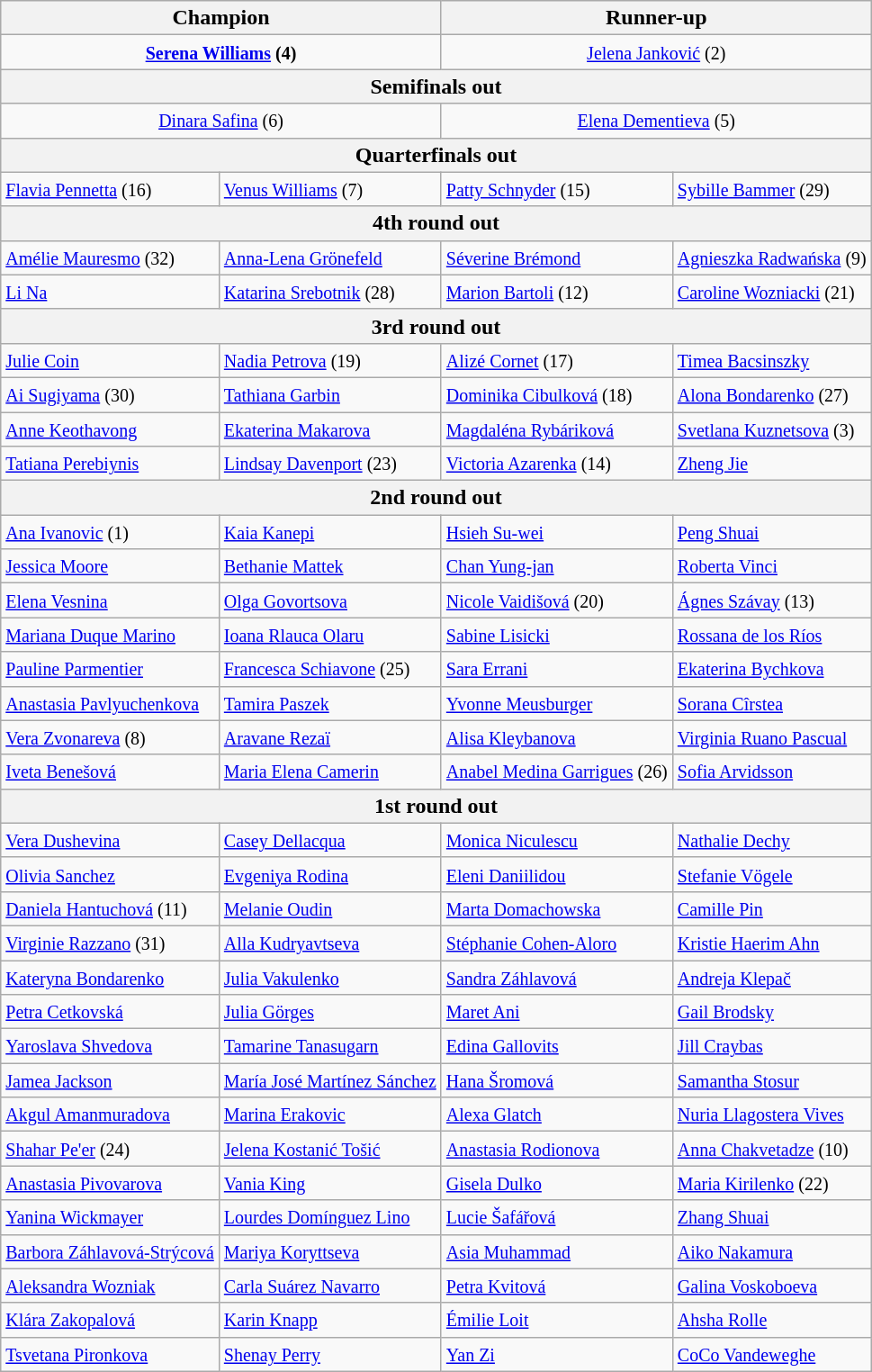<table class="wikitable collapsible collapsed">
<tr>
<th colspan="2">Champion</th>
<th colspan="2">Runner-up</th>
</tr>
<tr>
<td align="center" colspan="2"><small><strong> <a href='#'>Serena Williams</a> (4) </strong></small></td>
<td align="center" colspan="2"><small> <a href='#'>Jelena Janković</a> (2) </small></td>
</tr>
<tr>
<th colspan="4">Semifinals out</th>
</tr>
<tr>
<td align="center" colspan="2"><small> <a href='#'>Dinara Safina</a> (6) </small></td>
<td align="center" colspan="2"><small> <a href='#'>Elena Dementieva</a> (5) </small></td>
</tr>
<tr>
<th colspan="4">Quarterfinals out</th>
</tr>
<tr>
<td><small> <a href='#'>Flavia Pennetta</a> (16) </small></td>
<td><small> <a href='#'>Venus Williams</a> (7) </small></td>
<td><small> <a href='#'>Patty Schnyder</a> (15) </small></td>
<td><small> <a href='#'>Sybille Bammer</a> (29) </small></td>
</tr>
<tr>
<th colspan="4">4th round out</th>
</tr>
<tr>
<td><small> <a href='#'>Amélie Mauresmo</a> (32) </small></td>
<td><small> <a href='#'>Anna-Lena Grönefeld</a> </small></td>
<td><small> <a href='#'>Séverine Brémond</a> </small></td>
<td><small> <a href='#'>Agnieszka Radwańska</a> (9) </small></td>
</tr>
<tr>
<td><small> <a href='#'>Li Na</a> </small></td>
<td><small> <a href='#'>Katarina Srebotnik</a> (28) </small></td>
<td><small> <a href='#'>Marion Bartoli</a> (12) </small></td>
<td><small> <a href='#'>Caroline Wozniacki</a> (21) </small></td>
</tr>
<tr>
<th colspan="4">3rd round out</th>
</tr>
<tr>
<td><small> <a href='#'>Julie Coin</a> </small></td>
<td><small> <a href='#'>Nadia Petrova</a> (19) </small></td>
<td><small> <a href='#'>Alizé Cornet</a> (17) </small></td>
<td><small> <a href='#'>Timea Bacsinszky</a> </small></td>
</tr>
<tr>
<td><small> <a href='#'>Ai Sugiyama</a> (30) </small></td>
<td><small> <a href='#'>Tathiana Garbin</a> </small></td>
<td><small> <a href='#'>Dominika Cibulková</a> (18) </small></td>
<td><small> <a href='#'>Alona Bondarenko</a> (27) </small></td>
</tr>
<tr>
<td><small> <a href='#'>Anne Keothavong</a> </small></td>
<td><small> <a href='#'>Ekaterina Makarova</a> </small></td>
<td><small> <a href='#'>Magdaléna Rybáriková</a> </small></td>
<td><small> <a href='#'>Svetlana Kuznetsova</a> (3) </small></td>
</tr>
<tr>
<td><small> <a href='#'>Tatiana Perebiynis</a> </small></td>
<td><small> <a href='#'>Lindsay Davenport</a> (23) </small></td>
<td><small> <a href='#'>Victoria Azarenka</a> (14) </small></td>
<td><small> <a href='#'>Zheng Jie</a> </small></td>
</tr>
<tr>
<th colspan="4">2nd round out</th>
</tr>
<tr>
<td><small> <a href='#'>Ana Ivanovic</a> (1) </small></td>
<td><small> <a href='#'>Kaia Kanepi</a> </small></td>
<td><small> <a href='#'>Hsieh Su-wei</a> </small></td>
<td><small> <a href='#'>Peng Shuai</a> </small></td>
</tr>
<tr>
<td><small> <a href='#'>Jessica Moore</a> </small></td>
<td><small> <a href='#'>Bethanie Mattek</a> </small></td>
<td><small> <a href='#'>Chan Yung-jan</a> </small></td>
<td><small> <a href='#'>Roberta Vinci</a> </small></td>
</tr>
<tr>
<td><small> <a href='#'>Elena Vesnina</a> </small></td>
<td><small> <a href='#'>Olga Govortsova</a></small></td>
<td><small> <a href='#'>Nicole Vaidišová</a> (20) </small></td>
<td><small> <a href='#'>Ágnes Szávay</a> (13) </small></td>
</tr>
<tr>
<td><small> <a href='#'>Mariana Duque Marino</a> </small></td>
<td><small> <a href='#'>Ioana Rlauca Olaru</a> </small></td>
<td><small> <a href='#'>Sabine Lisicki</a> </small></td>
<td><small> <a href='#'>Rossana de los Ríos</a> </small></td>
</tr>
<tr>
<td><small> <a href='#'>Pauline Parmentier</a> </small></td>
<td><small> <a href='#'>Francesca Schiavone</a> (25) </small></td>
<td><small> <a href='#'>Sara Errani</a> </small></td>
<td><small> <a href='#'>Ekaterina Bychkova</a> </small></td>
</tr>
<tr>
<td><small> <a href='#'>Anastasia Pavlyuchenkova</a> </small></td>
<td><small> <a href='#'>Tamira Paszek</a></small></td>
<td><small> <a href='#'>Yvonne Meusburger</a> </small></td>
<td><small> <a href='#'>Sorana Cîrstea</a> </small></td>
</tr>
<tr>
<td><small> <a href='#'>Vera Zvonareva</a> (8) </small></td>
<td><small> <a href='#'>Aravane Rezaï</a> </small></td>
<td><small> <a href='#'>Alisa Kleybanova</a></small></td>
<td><small> <a href='#'>Virginia Ruano Pascual</a> </small></td>
</tr>
<tr>
<td><small> <a href='#'>Iveta Benešová</a> </small></td>
<td><small> <a href='#'>Maria Elena Camerin</a> </small></td>
<td><small> <a href='#'>Anabel Medina Garrigues</a> (26) </small></td>
<td><small> <a href='#'>Sofia Arvidsson</a> </small></td>
</tr>
<tr>
<th colspan="4">1st round out</th>
</tr>
<tr>
<td><small> <a href='#'>Vera Dushevina</a> </small></td>
<td><small> <a href='#'>Casey Dellacqua</a> </small></td>
<td><small> <a href='#'>Monica Niculescu</a> </small></td>
<td><small> <a href='#'>Nathalie Dechy</a> </small></td>
</tr>
<tr>
<td><small> <a href='#'>Olivia Sanchez</a> </small></td>
<td><small> <a href='#'>Evgeniya Rodina</a> </small></td>
<td><small> <a href='#'>Eleni Daniilidou</a> </small></td>
<td><small> <a href='#'>Stefanie Vögele</a></small></td>
</tr>
<tr>
<td><small> <a href='#'>Daniela Hantuchová</a> (11)</small></td>
<td><small> <a href='#'>Melanie Oudin</a> </small></td>
<td><small> <a href='#'>Marta Domachowska</a> </small></td>
<td><small> <a href='#'>Camille Pin</a> </small></td>
</tr>
<tr>
<td><small> <a href='#'>Virginie Razzano</a> (31) </small></td>
<td><small> <a href='#'>Alla Kudryavtseva</a> </small></td>
<td><small> <a href='#'>Stéphanie Cohen-Aloro</a> </small></td>
<td><small> <a href='#'>Kristie Haerim Ahn</a> </small></td>
</tr>
<tr>
<td><small> <a href='#'>Kateryna Bondarenko</a> </small></td>
<td><small> <a href='#'>Julia Vakulenko</a> </small></td>
<td><small> <a href='#'>Sandra Záhlavová</a> </small></td>
<td><small> <a href='#'>Andreja Klepač</a> </small></td>
</tr>
<tr>
<td><small> <a href='#'>Petra Cetkovská</a> </small></td>
<td><small> <a href='#'>Julia Görges</a> </small></td>
<td><small> <a href='#'>Maret Ani</a> </small></td>
<td><small> <a href='#'>Gail Brodsky</a></small></td>
</tr>
<tr>
<td><small> <a href='#'>Yaroslava Shvedova</a> </small></td>
<td><small> <a href='#'>Tamarine Tanasugarn</a> </small></td>
<td><small> <a href='#'>Edina Gallovits</a> </small></td>
<td><small> <a href='#'>Jill Craybas</a> </small></td>
</tr>
<tr>
<td><small> <a href='#'>Jamea Jackson</a></small></td>
<td><small> <a href='#'>María José Martínez Sánchez</a> </small></td>
<td><small> <a href='#'>Hana Šromová</a></small></td>
<td><small> <a href='#'>Samantha Stosur</a> </small></td>
</tr>
<tr>
<td><small> <a href='#'>Akgul Amanmuradova</a> </small></td>
<td><small> <a href='#'>Marina Erakovic</a> </small></td>
<td><small> <a href='#'>Alexa Glatch</a> </small></td>
<td><small> <a href='#'>Nuria Llagostera Vives</a> </small></td>
</tr>
<tr>
<td><small> <a href='#'>Shahar Pe'er</a> (24) </small></td>
<td><small> <a href='#'>Jelena Kostanić Tošić</a> </small></td>
<td><small> <a href='#'>Anastasia Rodionova</a> </small></td>
<td><small> <a href='#'>Anna Chakvetadze</a> (10) </small></td>
</tr>
<tr>
<td><small> <a href='#'>Anastasia Pivovarova</a> </small></td>
<td><small> <a href='#'>Vania King</a> </small></td>
<td><small> <a href='#'>Gisela Dulko</a> </small></td>
<td><small> <a href='#'>Maria Kirilenko</a> (22) </small></td>
</tr>
<tr>
<td><small> <a href='#'>Yanina Wickmayer</a> </small></td>
<td><small> <a href='#'>Lourdes Domínguez Lino</a> </small></td>
<td><small> <a href='#'>Lucie Šafářová</a> </small></td>
<td><small> <a href='#'>Zhang Shuai</a> </small></td>
</tr>
<tr>
<td><small> <a href='#'>Barbora Záhlavová-Strýcová</a> </small></td>
<td><small> <a href='#'>Mariya Koryttseva</a> </small></td>
<td><small> <a href='#'>Asia Muhammad</a> </small></td>
<td><small> <a href='#'>Aiko Nakamura</a> </small></td>
</tr>
<tr>
<td><small> <a href='#'>Aleksandra Wozniak</a> </small></td>
<td><small> <a href='#'>Carla Suárez Navarro</a> </small></td>
<td><small> <a href='#'>Petra Kvitová</a> </small></td>
<td><small> <a href='#'>Galina Voskoboeva</a> </small></td>
</tr>
<tr>
<td><small> <a href='#'>Klára Zakopalová</a> </small></td>
<td><small> <a href='#'>Karin Knapp</a> </small></td>
<td><small> <a href='#'>Émilie Loit</a> </small></td>
<td><small> <a href='#'>Ahsha Rolle</a> </small></td>
</tr>
<tr>
<td><small> <a href='#'>Tsvetana Pironkova</a> </small></td>
<td><small> <a href='#'>Shenay Perry</a> </small></td>
<td><small> <a href='#'>Yan Zi</a> </small></td>
<td><small> <a href='#'>CoCo Vandeweghe</a> </small></td>
</tr>
</table>
